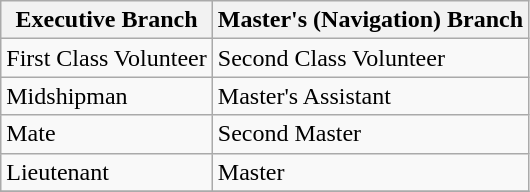<table class="wikitable">
<tr>
<th>Executive Branch</th>
<th>Master's (Navigation) Branch</th>
</tr>
<tr>
<td>First Class Volunteer</td>
<td>Second Class Volunteer</td>
</tr>
<tr>
<td>Midshipman</td>
<td>Master's Assistant</td>
</tr>
<tr>
<td>Mate</td>
<td>Second Master</td>
</tr>
<tr>
<td>Lieutenant</td>
<td>Master</td>
</tr>
<tr>
</tr>
</table>
